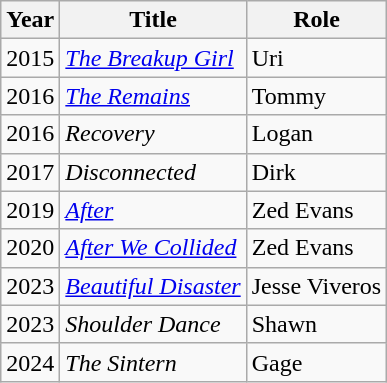<table class="wikitable sortable">
<tr>
<th>Year</th>
<th>Title</th>
<th>Role</th>
</tr>
<tr>
<td>2015</td>
<td><em><a href='#'>The Breakup Girl</a></em></td>
<td>Uri</td>
</tr>
<tr>
<td>2016</td>
<td><em><a href='#'>The Remains</a></em></td>
<td>Tommy</td>
</tr>
<tr>
<td>2016</td>
<td><em>Recovery</em></td>
<td>Logan</td>
</tr>
<tr>
<td>2017</td>
<td><em>Disconnected</em></td>
<td>Dirk</td>
</tr>
<tr>
<td>2019</td>
<td><em><a href='#'>After</a></em></td>
<td>Zed Evans</td>
</tr>
<tr>
<td>2020</td>
<td><em><a href='#'>After We Collided</a></em></td>
<td>Zed Evans</td>
</tr>
<tr>
<td>2023</td>
<td><em><a href='#'>Beautiful Disaster</a></em></td>
<td>Jesse Viveros</td>
</tr>
<tr>
<td>2023</td>
<td><em>Shoulder Dance</em></td>
<td>Shawn</td>
</tr>
<tr>
<td>2024</td>
<td><em>The Sintern</em></td>
<td>Gage</td>
</tr>
</table>
